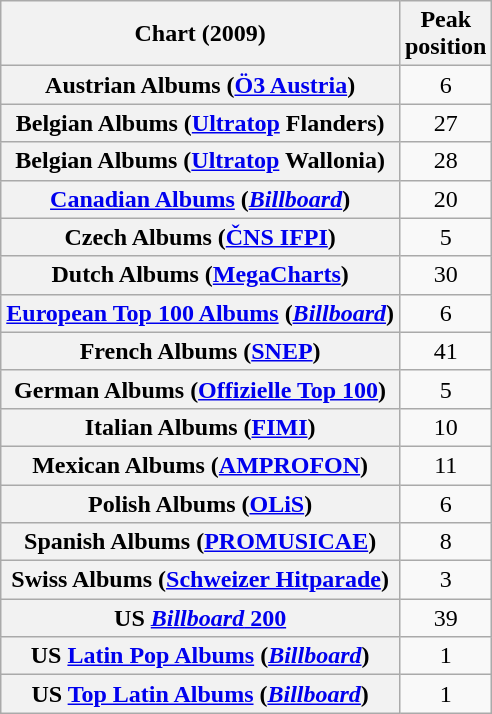<table class="wikitable sortable plainrowheaders" style="text-align:center">
<tr>
<th scope="col">Chart (2009)</th>
<th scope="col">Peak<br>position</th>
</tr>
<tr>
<th scope="row">Austrian Albums (<a href='#'>Ö3 Austria</a>)</th>
<td>6</td>
</tr>
<tr>
<th scope="row">Belgian Albums (<a href='#'>Ultratop</a> Flanders)</th>
<td>27</td>
</tr>
<tr>
<th scope="row">Belgian Albums (<a href='#'>Ultratop</a> Wallonia)</th>
<td>28</td>
</tr>
<tr>
<th scope="row"><a href='#'>Canadian Albums</a> (<em><a href='#'>Billboard</a></em>)</th>
<td>20</td>
</tr>
<tr>
<th scope="row">Czech Albums (<a href='#'>ČNS IFPI</a>)</th>
<td>5</td>
</tr>
<tr>
<th scope="row">Dutch Albums (<a href='#'>MegaCharts</a>)</th>
<td>30</td>
</tr>
<tr>
<th scope="row"><a href='#'>European Top 100 Albums</a> (<em><a href='#'>Billboard</a></em>)</th>
<td>6</td>
</tr>
<tr>
<th scope="row">French Albums (<a href='#'>SNEP</a>)</th>
<td>41</td>
</tr>
<tr>
<th scope="row">German Albums (<a href='#'>Offizielle Top 100</a>)</th>
<td>5</td>
</tr>
<tr>
<th scope="row">Italian Albums (<a href='#'>FIMI</a>)</th>
<td>10</td>
</tr>
<tr>
<th scope="row">Mexican Albums (<a href='#'>AMPROFON</a>)</th>
<td>11</td>
</tr>
<tr>
<th scope="row">Polish Albums (<a href='#'>OLiS</a>)</th>
<td>6</td>
</tr>
<tr>
<th scope="row">Spanish Albums (<a href='#'>PROMUSICAE</a>)</th>
<td>8</td>
</tr>
<tr>
<th scope="row">Swiss Albums (<a href='#'>Schweizer Hitparade</a>)</th>
<td>3</td>
</tr>
<tr>
<th scope="row">US <a href='#'><em>Billboard</em> 200</a></th>
<td>39</td>
</tr>
<tr>
<th scope="row">US <a href='#'>Latin Pop Albums</a> (<em><a href='#'>Billboard</a></em>)</th>
<td>1</td>
</tr>
<tr>
<th scope="row">US <a href='#'>Top Latin Albums</a> (<em><a href='#'>Billboard</a></em>)</th>
<td>1</td>
</tr>
</table>
